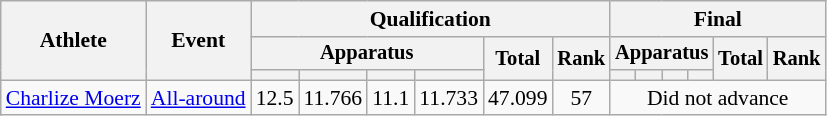<table class="wikitable" style="font-size:90%">
<tr>
<th rowspan=3>Athlete</th>
<th rowspan=3>Event</th>
<th colspan=6>Qualification</th>
<th colspan=6>Final</th>
</tr>
<tr style=font-size:95%>
<th colspan=4>Apparatus</th>
<th rowspan=2>Total</th>
<th rowspan=2>Rank</th>
<th colspan=4>Apparatus</th>
<th rowspan=2>Total</th>
<th rowspan=2>Rank</th>
</tr>
<tr style=font-size:95%>
<th></th>
<th></th>
<th></th>
<th></th>
<th></th>
<th></th>
<th></th>
<th></th>
</tr>
<tr align=center>
<td align=left><a href='#'>Charlize Moerz</a></td>
<td align=left><a href='#'>All-around</a></td>
<td>12.5</td>
<td>11.766</td>
<td>11.1</td>
<td>11.733</td>
<td>47.099</td>
<td>57</td>
<td colspan="6">Did not advance</td>
</tr>
</table>
